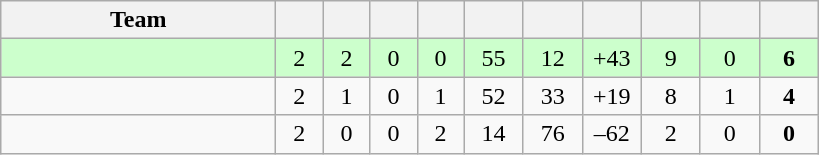<table class="wikitable" style="text-align:center;">
<tr>
<th style="width:11.0em;">Team</th>
<th style="width:1.5em;"></th>
<th style="width:1.5em;"></th>
<th style="width:1.5em;"></th>
<th style="width:1.5em;"></th>
<th style="width:2.0em;"></th>
<th style="width:2.0em;"></th>
<th style="width:2.0em;"></th>
<th style="width:2.0em;"></th>
<th style="width:2.0em;"></th>
<th style="width:2.0em;"></th>
</tr>
<tr bgcolor=#cfc>
<td align="left"></td>
<td>2</td>
<td>2</td>
<td>0</td>
<td>0</td>
<td>55</td>
<td>12</td>
<td>+43</td>
<td>9</td>
<td>0</td>
<td><strong>6</strong></td>
</tr>
<tr>
<td align="left"></td>
<td>2</td>
<td>1</td>
<td>0</td>
<td>1</td>
<td>52</td>
<td>33</td>
<td>+19</td>
<td>8</td>
<td>1</td>
<td><strong>4</strong></td>
</tr>
<tr>
<td align="left"></td>
<td>2</td>
<td>0</td>
<td>0</td>
<td>2</td>
<td>14</td>
<td>76</td>
<td>–62</td>
<td>2</td>
<td>0</td>
<td><strong>0</strong></td>
</tr>
</table>
